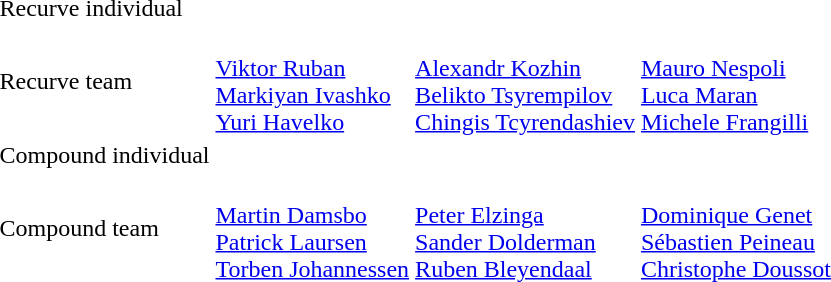<table>
<tr>
<td>Recurve individual</td>
<td></td>
<td></td>
<td></td>
</tr>
<tr>
<td>Recurve team</td>
<td><br><a href='#'>Viktor Ruban</a><br><a href='#'>Markiyan Ivashko</a><br><a href='#'>Yuri Havelko</a></td>
<td><br><a href='#'>Alexandr Kozhin</a><br><a href='#'>Belikto Tsyrempilov</a><br><a href='#'>Chingis Tcyrendashiev</a></td>
<td><br><a href='#'>Mauro Nespoli</a><br><a href='#'>Luca Maran</a><br><a href='#'>Michele Frangilli</a></td>
</tr>
<tr>
<td>Compound individual</td>
<td></td>
<td></td>
<td></td>
</tr>
<tr>
<td>Compound team</td>
<td><br><a href='#'>Martin Damsbo</a><br><a href='#'>Patrick Laursen</a><br><a href='#'>Torben Johannessen</a></td>
<td><br><a href='#'>Peter Elzinga</a><br><a href='#'>Sander Dolderman</a><br><a href='#'>Ruben Bleyendaal</a></td>
<td><br><a href='#'>Dominique Genet</a><br><a href='#'>Sébastien Peineau</a><br><a href='#'>Christophe Doussot</a></td>
</tr>
</table>
